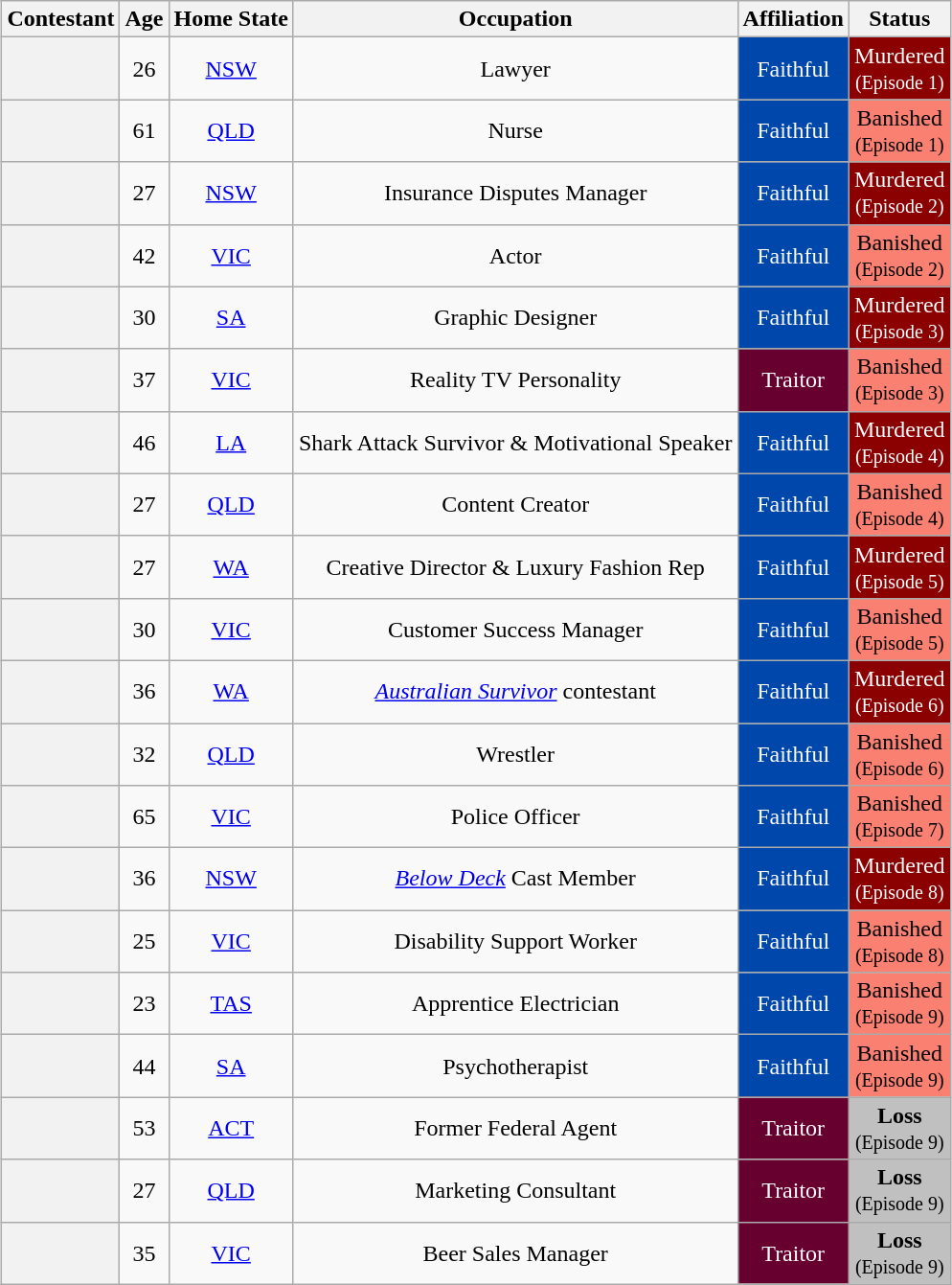<table class="wikitable" style="margin:auto; text-align:center">
<tr>
<th>Contestant</th>
<th>Age</th>
<th>Home State</th>
<th>Occupation</th>
<th>Affiliation</th>
<th>Status</th>
</tr>
<tr>
<th scope="row" style="text-align:left;font-weight:normal"><strong></strong></th>
<td>26</td>
<td><a href='#'>NSW</a></td>
<td>Lawyer</td>
<td bgcolor="#0047AB" align="center" span style="color:#FFFFFF;">Faithful</td>
<td style="background:darkred; color:white;">Murdered<br><small>(Episode 1)</small></td>
</tr>
<tr>
<th scope="row" style="text-align:left;font-weight:normal"><strong></strong></th>
<td>61</td>
<td><a href='#'>QLD</a></td>
<td>Nurse</td>
<td bgcolor="#0047AB" align="center" span style="color:#FFFFFF;">Faithful</td>
<td style="background:salmon; color:black;">Banished<br><small>(Episode 1)</small></td>
</tr>
<tr>
<th scope="row" style="text-align:left;font-weight:normal"><strong></strong></th>
<td>27</td>
<td><a href='#'>NSW</a></td>
<td>Insurance Disputes Manager</td>
<td bgcolor="#0047AB" align="center" span style="color:#FFFFFF;">Faithful</td>
<td style="background:darkred; color:white;">Murdered<br><small>(Episode 2)</small></td>
</tr>
<tr>
<th scope="row" style="text-align:left;font-weight:normal"><strong></strong></th>
<td>42</td>
<td><a href='#'>VIC</a></td>
<td>Actor</td>
<td bgcolor="#0047AB" align="center" span style="color:#FFFFFF;">Faithful</td>
<td style="background:salmon; color:black;">Banished<br><small>(Episode 2)</small></td>
</tr>
<tr>
<th scope="row" style="text-align:left;font-weight:normal"><strong></strong></th>
<td>30</td>
<td><a href='#'>SA</a></td>
<td>Graphic Designer</td>
<td bgcolor="#0047AB" align="center" span style="color:#FFFFFF;">Faithful</td>
<td style="background:darkred; color:white;">Murdered<br><small>(Episode 3)</small></td>
</tr>
<tr>
<th scope="row" style="text-align:left;font-weight:normal"><strong></strong></th>
<td>37</td>
<td><a href='#'>VIC</a></td>
<td>Reality TV Personality</td>
<td bgcolor="#67002F" align="center" span style="color:#FFFFFF;">Traitor</td>
<td style="background:salmon; color:black;">Banished<br><small>(Episode 3)</small></td>
</tr>
<tr>
<th scope="row" style="text-align:left;font-weight:normal"><strong></strong></th>
<td>46</td>
<td><a href='#'>LA</a></td>
<td>Shark Attack Survivor & Motivational Speaker</td>
<td bgcolor="#0047AB" align="center" span style="color:#FFFFFF;">Faithful</td>
<td style="background:darkred; color:white;">Murdered<br><small>(Episode 4)</small></td>
</tr>
<tr>
<th scope="row" style="text-align:left;font-weight:normal"><strong></strong></th>
<td>27</td>
<td><a href='#'>QLD</a></td>
<td>Content Creator</td>
<td bgcolor="#0047AB" align="center" span style="color:#FFFFFF;">Faithful</td>
<td style="background:salmon; color:black;">Banished<br><small>(Episode 4)</small></td>
</tr>
<tr>
<th scope="row" style="text-align:left;font-weight:normal"><strong></strong></th>
<td>27</td>
<td><a href='#'>WA</a></td>
<td>Creative Director & Luxury Fashion Rep</td>
<td bgcolor="#0047AB" align="center" span style="color:#FFFFFF;">Faithful</td>
<td style="background:darkred; color:white;">Murdered<br><small>(Episode 5)</small></td>
</tr>
<tr>
<th scope="row" style="text-align:left;font-weight:normal"><strong></strong></th>
<td>30</td>
<td><a href='#'>VIC</a></td>
<td>Customer Success Manager</td>
<td bgcolor="#0047AB" align="center" span style="color:#FFFFFF;">Faithful</td>
<td style="background:salmon; color:black;">Banished<br><small>(Episode 5)</small></td>
</tr>
<tr>
<th scope="row" style="text-align:left;font-weight:normal"><strong></strong></th>
<td>36</td>
<td><a href='#'>WA</a></td>
<td><em><a href='#'>Australian Survivor</a></em> contestant</td>
<td bgcolor="#0047AB" align="center" span style="color:#FFFFFF;">Faithful</td>
<td style="background:darkred; color:white;">Murdered<br><small>(Episode 6)</small></td>
</tr>
<tr>
<th scope="row" style="text-align:left;font-weight:normal"><strong></strong></th>
<td>32</td>
<td><a href='#'>QLD</a></td>
<td>Wrestler</td>
<td bgcolor="#0047AB" align="center" span style="color:#FFFFFF;">Faithful</td>
<td style="background:salmon; color:black;">Banished<br><small>(Episode 6)</small></td>
</tr>
<tr>
<th scope="row" style="text-align:left;font-weight:normal"><strong></strong></th>
<td>65</td>
<td><a href='#'>VIC</a></td>
<td>Police Officer</td>
<td bgcolor="#0047AB" align="center" span style="color:#FFFFFF;">Faithful</td>
<td style="background:salmon; color:black;">Banished<br><small>(Episode 7)</small></td>
</tr>
<tr>
<th scope="row" style="text-align:left;font-weight:normal"><strong></strong></th>
<td>36</td>
<td><a href='#'>NSW</a></td>
<td><em><a href='#'>Below Deck</a></em> Cast Member</td>
<td bgcolor="#0047AB" align="center" span style="color:#FFFFFF;">Faithful</td>
<td style="background:darkred; color:white;">Murdered<br><small>(Episode 8)</small></td>
</tr>
<tr>
<th scope="row" style="text-align:left;font-weight:normal"><strong></strong></th>
<td>25</td>
<td><a href='#'>VIC</a></td>
<td>Disability Support Worker</td>
<td bgcolor="#0047AB" align="center" span style="color:#FFFFFF;">Faithful</td>
<td style="background:salmon; color:black;">Banished<br><small>(Episode 8)</small></td>
</tr>
<tr>
<th scope="row" style="text-align:left;font-weight:normal"><strong></strong></th>
<td>23</td>
<td><a href='#'>TAS</a></td>
<td>Apprentice Electrician</td>
<td bgcolor="#0047AB" align="center" span style="color:#FFFFFF;">Faithful</td>
<td style="background:salmon; color:black;">Banished<br><small>(Episode 9)</small></td>
</tr>
<tr>
<th scope="row" style="text-align:left;font-weight:normal"><strong></strong></th>
<td>44</td>
<td><a href='#'>SA</a></td>
<td>Psychotherapist</td>
<td bgcolor="#0047AB" align="center" span style="color:#FFFFFF;">Faithful</td>
<td style="background:salmon; color:black;">Banished<br><small>(Episode 9)</small></td>
</tr>
<tr>
<th scope="row" style="text-align:left;font-weight:normal"><strong></strong></th>
<td>53</td>
<td><a href='#'>ACT</a></td>
<td>Former Federal Agent</td>
<td bgcolor="#67002F" align="center" span style="color:#FFFFFF;">Traitor</td>
<td bgcolor="silver"><strong>Loss</strong><br><small>(Episode 9)</small></td>
</tr>
<tr>
<th scope="row" style="text-align:left;font-weight:normal"><strong></strong></th>
<td>27</td>
<td><a href='#'>QLD</a></td>
<td>Marketing Consultant</td>
<td bgcolor="#67002F" align="center" style="color:#FFFFFF;" span>Traitor</td>
<td bgcolor="silver"><strong>Loss</strong><br><small>(Episode 9)</small></td>
</tr>
<tr>
<th scope="row" style="text-align:left;font-weight:normal"><strong></strong></th>
<td>35</td>
<td><a href='#'>VIC</a></td>
<td>Beer Sales Manager</td>
<td bgcolor="#67002F" align="center" span style="color:#FFFFFF;">Traitor</td>
<td bgcolor="silver"><strong>Loss</strong><br><small>(Episode 9)</small></td>
</tr>
</table>
